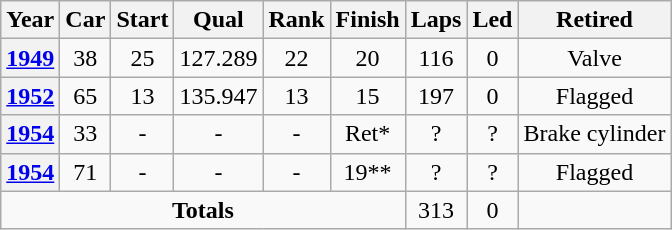<table class="wikitable" style="text-align:center">
<tr>
<th>Year</th>
<th>Car</th>
<th>Start</th>
<th>Qual</th>
<th>Rank</th>
<th>Finish</th>
<th>Laps</th>
<th>Led</th>
<th>Retired</th>
</tr>
<tr>
<th><a href='#'>1949</a></th>
<td>38</td>
<td>25</td>
<td>127.289</td>
<td>22</td>
<td>20</td>
<td>116</td>
<td>0</td>
<td>Valve</td>
</tr>
<tr>
<th><a href='#'>1952</a></th>
<td>65</td>
<td>13</td>
<td>135.947</td>
<td>13</td>
<td>15</td>
<td>197</td>
<td>0</td>
<td>Flagged</td>
</tr>
<tr>
<th><a href='#'>1954</a></th>
<td>33</td>
<td>-</td>
<td>-</td>
<td>-</td>
<td>Ret*</td>
<td>?</td>
<td>?</td>
<td>Brake cylinder</td>
</tr>
<tr>
<th><a href='#'>1954</a></th>
<td>71</td>
<td>-</td>
<td>-</td>
<td>-</td>
<td>19**</td>
<td>?</td>
<td>?</td>
<td>Flagged</td>
</tr>
<tr>
<td colspan=6><strong>Totals</strong></td>
<td>313</td>
<td>0</td>
<td></td>
</tr>
</table>
